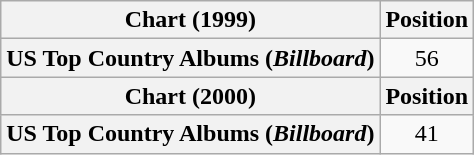<table class="wikitable plainrowheaders" style="text-align:center">
<tr>
<th scope="col">Chart (1999)</th>
<th scope="col">Position</th>
</tr>
<tr>
<th scope="row">US Top Country Albums (<em>Billboard</em>)</th>
<td>56</td>
</tr>
<tr>
<th scope="col">Chart (2000)</th>
<th scope="col">Position</th>
</tr>
<tr>
<th scope="row">US Top Country Albums (<em>Billboard</em>)</th>
<td>41</td>
</tr>
</table>
